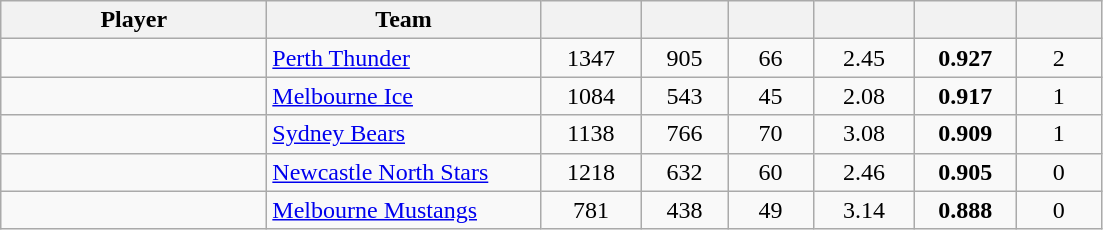<table class="wikitable sortable" style="text-align:center;">
<tr>
<th width="170px">Player</th>
<th width="175px">Team</th>
<th width="60px"></th>
<th width="50px"></th>
<th width="50px"></th>
<th width="60px"></th>
<th width="60px"></th>
<th width="50px"></th>
</tr>
<tr>
<td align="left"></td>
<td align="left"><a href='#'>Perth Thunder</a></td>
<td>1347</td>
<td>905</td>
<td>66</td>
<td>2.45</td>
<td><strong>0.927</strong></td>
<td>2</td>
</tr>
<tr>
<td align="left"></td>
<td align="left"><a href='#'>Melbourne Ice</a></td>
<td>1084</td>
<td>543</td>
<td>45</td>
<td>2.08</td>
<td><strong>0.917</strong></td>
<td>1</td>
</tr>
<tr>
<td align="left"></td>
<td align="left"><a href='#'>Sydney Bears</a></td>
<td>1138</td>
<td>766</td>
<td>70</td>
<td>3.08</td>
<td><strong>0.909</strong></td>
<td>1</td>
</tr>
<tr>
<td align="left"></td>
<td align="left"><a href='#'>Newcastle North Stars</a></td>
<td>1218</td>
<td>632</td>
<td>60</td>
<td>2.46</td>
<td><strong>0.905</strong></td>
<td>0</td>
</tr>
<tr>
<td align="left"></td>
<td align="left"><a href='#'>Melbourne Mustangs</a></td>
<td>781</td>
<td>438</td>
<td>49</td>
<td>3.14</td>
<td><strong>0.888</strong></td>
<td>0</td>
</tr>
</table>
